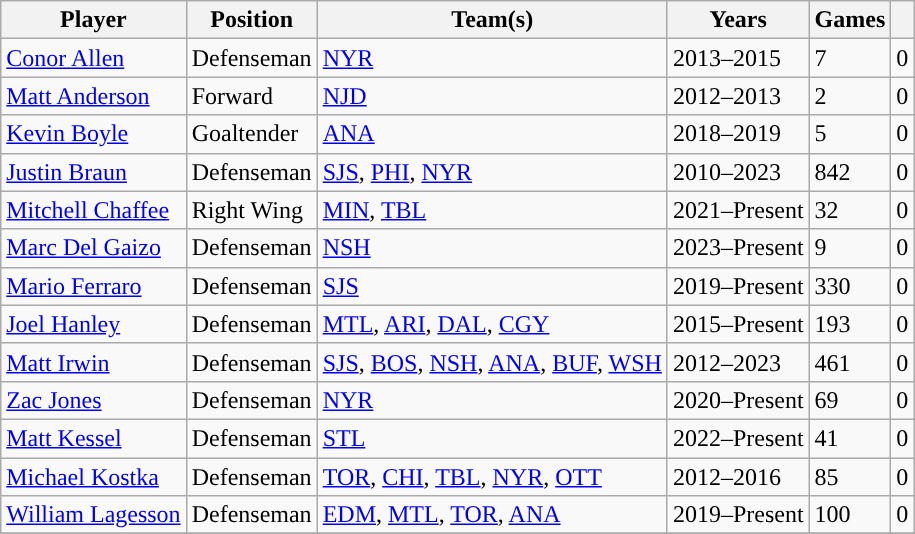<table class="wikitable sortable">
<tr>
<th>Player</th>
<th>Position</th>
<th>Team(s)</th>
<th>Years</th>
<th>Games</th>
<th><a href='#'></a></th>
</tr>
<tr>
<td><a href='#'>Conor Allen</a></td>
<td>Defenseman</td>
<td><a href='#'>NYR</a></td>
<td>2013–2015</td>
<td>7</td>
<td>0</td>
</tr>
<tr>
<td><a href='#'>Matt Anderson</a></td>
<td>Forward</td>
<td><a href='#'>NJD</a></td>
<td>2012–2013</td>
<td>2</td>
<td>0</td>
</tr>
<tr>
<td><a href='#'>Kevin Boyle</a></td>
<td>Goaltender</td>
<td><a href='#'>ANA</a></td>
<td>2018–2019</td>
<td>5</td>
<td>0</td>
</tr>
<tr>
<td><a href='#'>Justin Braun</a></td>
<td>Defenseman</td>
<td><a href='#'>SJS</a>, <a href='#'>PHI</a>, <a href='#'>NYR</a></td>
<td>2010–2023</td>
<td>842</td>
<td>0</td>
</tr>
<tr>
<td><a href='#'>Mitchell Chaffee</a></td>
<td>Right Wing</td>
<td><a href='#'>MIN</a>, <a href='#'>TBL</a></td>
<td>2021–Present</td>
<td>32</td>
<td>0</td>
</tr>
<tr>
<td><a href='#'>Marc Del Gaizo</a></td>
<td>Defenseman</td>
<td><a href='#'>NSH</a></td>
<td>2023–Present</td>
<td>9</td>
<td>0</td>
</tr>
<tr>
<td><a href='#'>Mario Ferraro</a></td>
<td>Defenseman</td>
<td><a href='#'>SJS</a></td>
<td>2019–Present</td>
<td>330</td>
<td>0</td>
</tr>
<tr>
<td><a href='#'>Joel Hanley</a></td>
<td>Defenseman</td>
<td><a href='#'>MTL</a>, <a href='#'>ARI</a>, <a href='#'>DAL</a>, <a href='#'>CGY</a></td>
<td>2015–Present</td>
<td>193</td>
<td>0</td>
</tr>
<tr>
<td><a href='#'>Matt Irwin</a></td>
<td>Defenseman</td>
<td><a href='#'>SJS</a>, <a href='#'>BOS</a>, <a href='#'>NSH</a>, <a href='#'>ANA</a>, <a href='#'>BUF</a>, <a href='#'>WSH</a></td>
<td>2012–2023</td>
<td>461</td>
<td>0</td>
</tr>
<tr>
<td><a href='#'>Zac Jones</a></td>
<td>Defenseman</td>
<td><a href='#'>NYR</a></td>
<td>2020–Present</td>
<td>69</td>
<td>0</td>
</tr>
<tr>
<td><a href='#'>Matt Kessel</a></td>
<td>Defenseman</td>
<td><a href='#'>STL</a></td>
<td>2022–Present</td>
<td>41</td>
<td>0</td>
</tr>
<tr>
<td><a href='#'>Michael Kostka</a></td>
<td>Defenseman</td>
<td><a href='#'>TOR</a>, <a href='#'>CHI</a>, <a href='#'>TBL</a>, <a href='#'>NYR</a>, <a href='#'>OTT</a></td>
<td>2012–2016</td>
<td>85</td>
<td>0</td>
</tr>
<tr>
<td><a href='#'>William Lagesson</a></td>
<td>Defenseman</td>
<td><a href='#'>EDM</a>, <a href='#'>MTL</a>, <a href='#'>TOR</a>, <a href='#'>ANA</a></td>
<td>2019–Present</td>
<td>100</td>
<td>0</td>
</tr>
<tr>
</tr>
</table>
